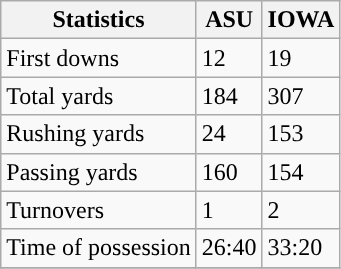<table class="wikitable">
<tr>
<th>Statistics</th>
<th>ASU</th>
<th>IOWA</th>
</tr>
<tr>
<td>First downs</td>
<td>12</td>
<td>19</td>
</tr>
<tr>
<td>Total yards</td>
<td>184</td>
<td>307</td>
</tr>
<tr>
<td>Rushing yards</td>
<td>24</td>
<td>153</td>
</tr>
<tr>
<td>Passing yards</td>
<td>160</td>
<td>154</td>
</tr>
<tr>
<td>Turnovers</td>
<td>1</td>
<td>2</td>
</tr>
<tr>
<td>Time of possession</td>
<td>26:40</td>
<td>33:20</td>
</tr>
<tr>
</tr>
</table>
